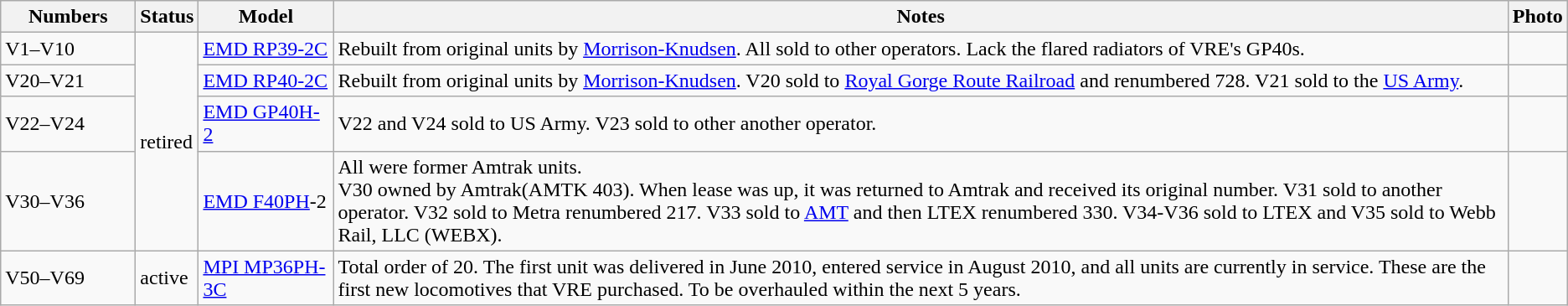<table class="wikitable" border="1">
<tr>
<th width="100">Numbers</th>
<th>Status</th>
<th width="100">Model</th>
<th>Notes</th>
<th>Photo</th>
</tr>
<tr>
<td>V1–V10</td>
<td rowspan="4">retired</td>
<td><a href='#'>EMD RP39-2C</a></td>
<td>Rebuilt from original units by <a href='#'>Morrison-Knudsen</a>. All sold to other operators. Lack the flared radiators of VRE's GP40s.</td>
<td></td>
</tr>
<tr>
<td>V20–V21</td>
<td><a href='#'>EMD RP40-2C</a></td>
<td>Rebuilt from original units by <a href='#'>Morrison-Knudsen</a>. V20 sold to <a href='#'>Royal Gorge Route Railroad</a> and renumbered 728. V21 sold to the <a href='#'>US Army</a>.</td>
<td align=center></td>
</tr>
<tr>
<td>V22–V24</td>
<td><a href='#'>EMD GP40H-2</a></td>
<td>V22 and V24 sold to US Army. V23 sold to other another operator.</td>
<td></td>
</tr>
<tr>
<td>V30–V36</td>
<td><a href='#'>EMD F40PH</a>-2</td>
<td>All were former Amtrak units.<br>V30 owned by Amtrak(AMTK 403). When lease was up, it was returned to Amtrak and received its original number.
V31 sold to another operator.
V32 sold to Metra renumbered 217.
V33 sold to <a href='#'>AMT</a> and then LTEX renumbered 330.
V34-V36 sold to LTEX and V35 sold to Webb Rail, LLC (WEBX).</td>
<td></td>
</tr>
<tr>
<td>V50–V69</td>
<td>active</td>
<td><a href='#'>MPI MP36PH-3C</a></td>
<td>Total order of 20. The first unit was delivered in June 2010, entered service in August 2010, and all units are currently in service. These are the first new locomotives that VRE purchased. To be overhauled within the next 5 years.</td>
<td></td>
</tr>
</table>
